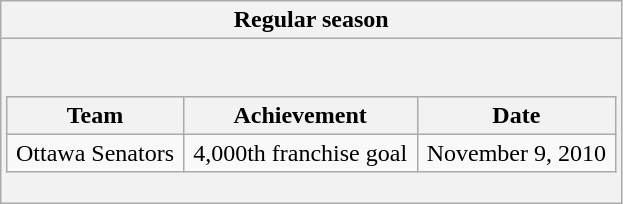<table class="wikitable">
<tr>
<th style="border: 0;" colspan="2">Regular season</th>
</tr>
<tr style="background: #f2f2f2; border: 0; text-align: center;vertical-align:top">
<td><br><table class="wikitable sortable" style="width:100%;">
<tr align=center>
<th>Team</th>
<th>Achievement</th>
<th>Date</th>
</tr>
<tr style="text-align:center;">
<td>Ottawa Senators</td>
<td>4,000th franchise goal</td>
<td>November 9, 2010</td>
</tr>
</table>
</td>
</tr>
</table>
